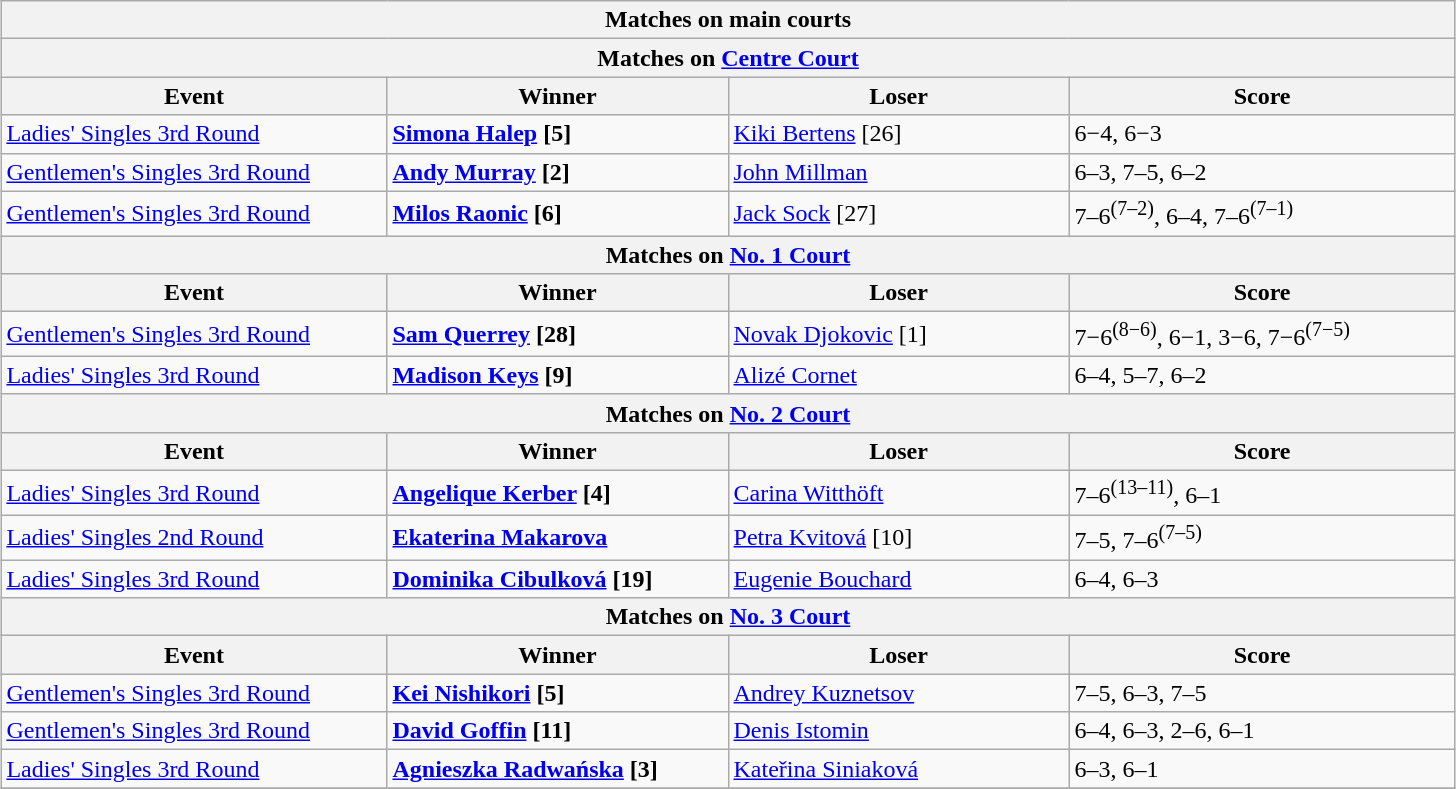<table class="wikitable collapsible uncollapsed" style="margin:auto;">
<tr>
<th colspan="4" style="white-space:nowrap;">Matches on main courts</th>
</tr>
<tr>
<th colspan="4">Matches on <a href='#'>Centre Court</a></th>
</tr>
<tr>
<th width=250>Event</th>
<th width=220>Winner</th>
<th width=220>Loser</th>
<th width=250>Score</th>
</tr>
<tr>
<td><a href='#'>Ladies' Singles 3rd Round</a></td>
<td> <strong><a href='#'>Simona Halep</a> [5]</strong></td>
<td> <a href='#'>Kiki Bertens</a> [26]</td>
<td>6−4, 6−3</td>
</tr>
<tr>
<td><a href='#'>Gentlemen's Singles 3rd Round</a></td>
<td> <strong><a href='#'>Andy Murray</a> [2]</strong></td>
<td> <a href='#'>John Millman</a></td>
<td>6–3, 7–5, 6–2</td>
</tr>
<tr>
<td><a href='#'>Gentlemen's Singles 3rd Round</a></td>
<td> <strong><a href='#'>Milos Raonic</a> [6]</strong></td>
<td> <a href='#'>Jack Sock</a> [27]</td>
<td>7–6<sup>(7–2)</sup>, 6–4, 7–6<sup>(7–1)</sup></td>
</tr>
<tr>
<th colspan="4">Matches on <a href='#'>No. 1 Court</a></th>
</tr>
<tr>
<th width=220>Event</th>
<th width=220>Winner</th>
<th width=220>Loser</th>
<th width=250>Score</th>
</tr>
<tr>
<td><a href='#'>Gentlemen's Singles 3rd Round</a></td>
<td> <strong><a href='#'>Sam Querrey</a> [28]</strong></td>
<td> <a href='#'>Novak Djokovic</a> [1]</td>
<td>7−6<sup>(8−6)</sup>, 6−1, 3−6, 7−6<sup>(7−5)</sup></td>
</tr>
<tr>
<td><a href='#'>Ladies' Singles 3rd Round</a></td>
<td> <strong><a href='#'>Madison Keys</a> [9]</strong></td>
<td> <a href='#'>Alizé Cornet</a></td>
<td>6–4, 5–7, 6–2</td>
</tr>
<tr>
<th colspan="4">Matches on <a href='#'>No. 2 Court</a></th>
</tr>
<tr>
<th width=220>Event</th>
<th width=220>Winner</th>
<th width=220>Loser</th>
<th width=250>Score</th>
</tr>
<tr>
<td><a href='#'>Ladies' Singles 3rd Round</a></td>
<td> <strong><a href='#'>Angelique Kerber</a> [4]</strong></td>
<td> <a href='#'>Carina Witthöft</a></td>
<td>7–6<sup>(13–11)</sup>, 6–1</td>
</tr>
<tr>
<td><a href='#'>Ladies' Singles 2nd Round</a></td>
<td> <strong><a href='#'>Ekaterina Makarova</a></strong></td>
<td> <a href='#'>Petra Kvitová</a> [10]</td>
<td>7–5, 7–6<sup>(7–5)</sup></td>
</tr>
<tr>
<td><a href='#'>Ladies' Singles 3rd Round</a></td>
<td> <strong><a href='#'>Dominika Cibulková</a> [19]</strong></td>
<td> <a href='#'>Eugenie Bouchard</a></td>
<td>6–4, 6–3</td>
</tr>
<tr>
<th colspan="4">Matches on <a href='#'>No. 3 Court</a></th>
</tr>
<tr>
<th width=220>Event</th>
<th width=220>Winner</th>
<th width=220>Loser</th>
<th width=250>Score</th>
</tr>
<tr>
<td><a href='#'>Gentlemen's Singles 3rd Round</a></td>
<td> <strong><a href='#'>Kei Nishikori</a> [5]</strong></td>
<td> <a href='#'>Andrey Kuznetsov</a></td>
<td>7–5, 6–3, 7–5</td>
</tr>
<tr>
<td><a href='#'>Gentlemen's Singles 3rd Round</a></td>
<td> <strong><a href='#'>David Goffin</a> [11]</strong></td>
<td> <a href='#'>Denis Istomin</a></td>
<td>6–4, 6–3, 2–6, 6–1</td>
</tr>
<tr>
<td><a href='#'>Ladies' Singles 3rd Round</a></td>
<td> <strong><a href='#'>Agnieszka Radwańska</a> [3]</strong></td>
<td> <a href='#'>Kateřina Siniaková</a></td>
<td>6–3, 6–1</td>
</tr>
<tr>
</tr>
</table>
